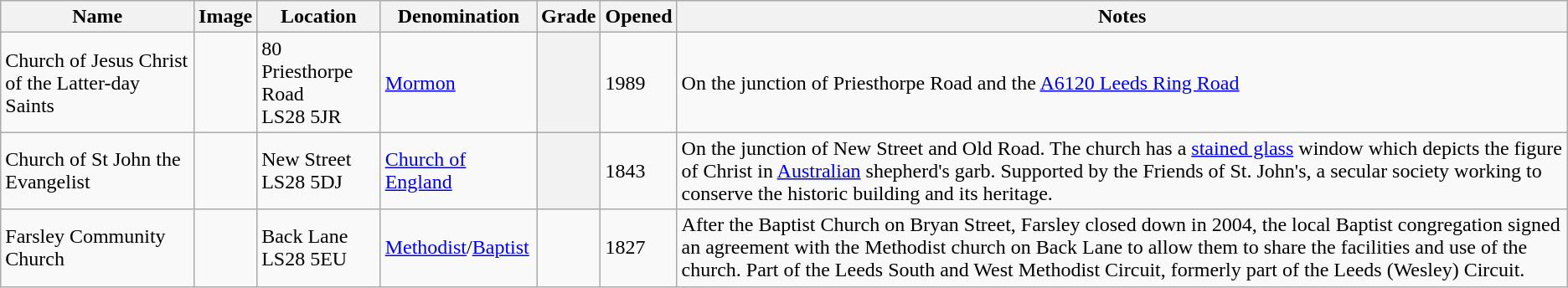<table class="wikitable sortable">
<tr>
<th>Name</th>
<th class="unsortable">Image</th>
<th>Location</th>
<th>Denomination</th>
<th>Grade</th>
<th>Opened</th>
<th class="unsortable">Notes</th>
</tr>
<tr>
<td>Church of Jesus Christ of the Latter-day Saints</td>
<td></td>
<td>80 Priesthorpe Road<br>LS28 5JR</td>
<td><a href='#'>Mormon</a></td>
<th></th>
<td>1989 </td>
<td>On the junction of Priesthorpe Road and the <a href='#'>A6120 Leeds Ring Road</a></td>
</tr>
<tr>
<td>Church of St John the Evangelist </td>
<td></td>
<td>New Street<br>LS28 5DJ</td>
<td><a href='#'>Church of England</a></td>
<th></th>
<td>1843</td>
<td>On the junction of New Street and Old Road. The church has a <a href='#'>stained glass</a> window which depicts the figure of Christ in <a href='#'>Australian</a> shepherd's garb. Supported by the Friends of St. John's, a secular society working to conserve the historic building and its heritage.</td>
</tr>
<tr>
<td>Farsley Community Church </td>
<td></td>
<td>Back Lane<br>LS28 5EU</td>
<td><a href='#'>Methodist</a>/<a href='#'>Baptist</a></td>
<td></td>
<td>1827</td>
<td>After the Baptist Church on Bryan Street, Farsley closed down in 2004, the local Baptist congregation signed an agreement with the Methodist church on Back Lane to allow them to share the facilities and use of the church. Part of the Leeds South and West Methodist Circuit, formerly part of the Leeds (Wesley) Circuit.</td>
</tr>
</table>
